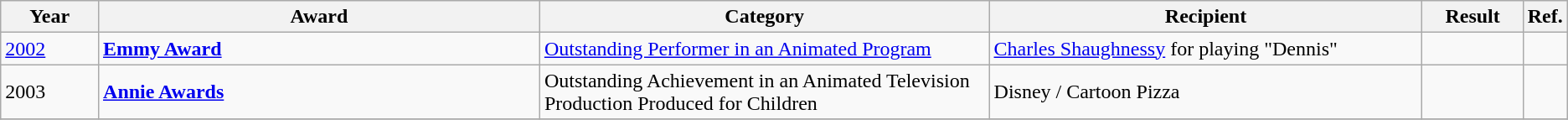<table class=wikitable>
<tr>
<th scope="col" style="width:5em;">Year</th>
<th scope="col" style="width:26em;">Award</th>
<th scope="col" style="width:26em;">Category</th>
<th scope="col" style="width:25em;">Recipient</th>
<th scope="col" style="width:5em;">Result</th>
<th>Ref.</th>
</tr>
<tr>
<td><a href='#'>2002</a></td>
<td><strong><a href='#'>Emmy Award</a></strong></td>
<td><a href='#'>Outstanding Performer in an Animated Program</a></td>
<td><a href='#'>Charles Shaughnessy</a> for playing "Dennis"</td>
<td></td>
<td></td>
</tr>
<tr>
<td>2003</td>
<td><strong><a href='#'>Annie Awards</a></strong></td>
<td>Outstanding Achievement in an Animated Television Production Produced for Children</td>
<td>Disney / Cartoon Pizza</td>
<td></td>
<td></td>
</tr>
<tr>
</tr>
</table>
